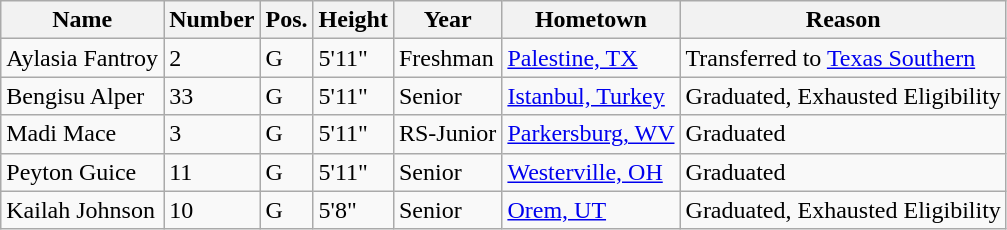<table class="wikitable sortable" border="1">
<tr align=center>
<th style= >Name</th>
<th style= >Number</th>
<th style= >Pos.</th>
<th style= >Height</th>
<th style= >Year</th>
<th style= >Hometown</th>
<th style= >Reason</th>
</tr>
<tr>
<td>Aylasia Fantroy</td>
<td>2</td>
<td>G</td>
<td>5'11"</td>
<td>Freshman</td>
<td><a href='#'>Palestine, TX</a></td>
<td>Transferred to <a href='#'>Texas Southern</a></td>
</tr>
<tr>
<td>Bengisu Alper</td>
<td>33</td>
<td>G</td>
<td>5'11"</td>
<td>Senior</td>
<td><a href='#'>Istanbul, Turkey</a></td>
<td>Graduated, Exhausted Eligibility</td>
</tr>
<tr>
<td>Madi Mace</td>
<td>3</td>
<td>G</td>
<td>5'11"</td>
<td>RS-Junior</td>
<td><a href='#'>Parkersburg, WV</a></td>
<td>Graduated</td>
</tr>
<tr>
<td>Peyton Guice</td>
<td>11</td>
<td>G</td>
<td>5'11"</td>
<td>Senior</td>
<td><a href='#'>Westerville, OH</a></td>
<td>Graduated</td>
</tr>
<tr>
<td>Kailah Johnson</td>
<td>10</td>
<td>G</td>
<td>5'8"</td>
<td>Senior</td>
<td><a href='#'>Orem, UT</a></td>
<td>Graduated, Exhausted Eligibility</td>
</tr>
</table>
